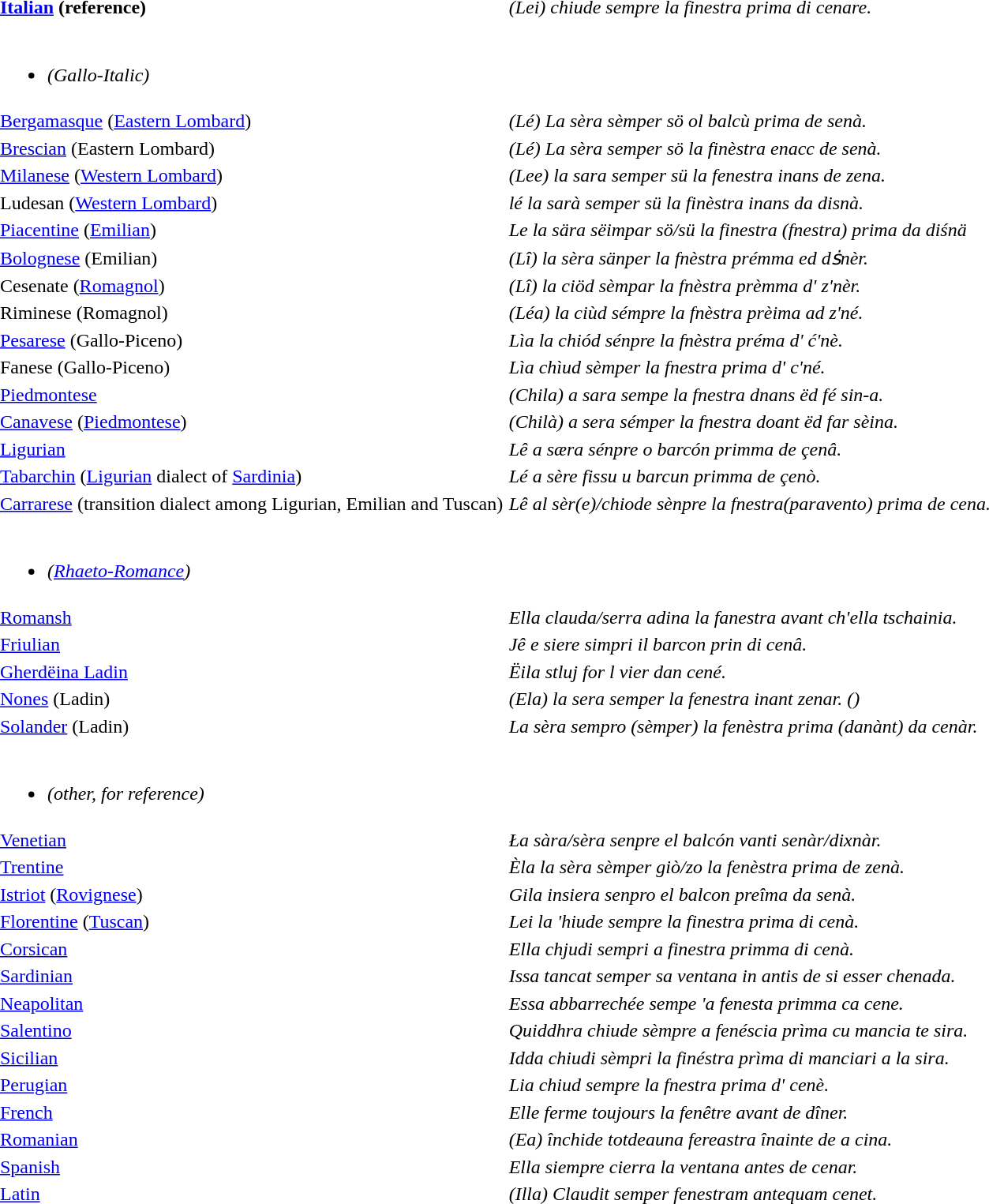<table cellspacing="3px">
<tr>
<td><strong><a href='#'>Italian</a> (reference)</strong></td>
<td><em>(Lei) chiude sempre la finestra prima di cenare.</em></td>
</tr>
<tr>
<td rawspan= 2><br><ul><li><em>(Gallo-Italic)</em></li></ul></td>
</tr>
<tr>
<td><a href='#'>Bergamasque</a> (<a href='#'>Eastern Lombard</a>)</td>
<td><em>(Lé) La sèra sèmper sö ol balcù prima de senà.</em></td>
</tr>
<tr>
<td><a href='#'>Brescian</a> (Eastern Lombard)</td>
<td><em>(Lé) La sèra semper sö la finèstra enacc de senà.</em></td>
</tr>
<tr>
<td><a href='#'>Milanese</a> (<a href='#'>Western Lombard</a>)</td>
<td><em>(Lee) la sara semper sü la fenestra inans de zena.</em></td>
</tr>
<tr>
<td>Ludesan (<a href='#'>Western Lombard</a>)</td>
<td><em>lé la sarà semper sü la finèstra inans da disnà.</em></td>
</tr>
<tr>
<td><a href='#'>Piacentine</a> (<a href='#'>Emilian</a>)</td>
<td><em>Le la sära sëimpar sö/sü la finestra (fnestra) prima da diśnä</em></td>
</tr>
<tr>
<td><a href='#'>Bolognese</a> (Emilian)</td>
<td><em>(Lî) la sèra sänper la fnèstra prémma ed dṡnèr.</em></td>
</tr>
<tr>
<td>Cesenate (<a href='#'>Romagnol</a>)</td>
<td><em>(Lî) la ciöd sèmpar la fnèstra prèmma d' z'nèr.</em></td>
</tr>
<tr>
<td>Riminese (Romagnol)</td>
<td><em>	(Léa) la ciùd sémpre la fnèstra prèima ad z'né.</em></td>
</tr>
<tr>
<td><a href='#'>Pesarese</a> (Gallo-Piceno)</td>
<td><em>Lìa la chiód sénpre la fnèstra préma d' ć'nè.</em></td>
</tr>
<tr>
<td>Fanese (Gallo-Piceno)</td>
<td><em>Lìa chìud sèmper la fnestra prima d' c'né.</em></td>
</tr>
<tr>
<td><a href='#'>Piedmontese</a></td>
<td><em>(Chila) a sara sempe la fnestra dnans ëd fé sin-a.</em></td>
</tr>
<tr>
<td><a href='#'>Canavese</a> (<a href='#'>Piedmontese</a>)</td>
<td><em>(Chilà) a sera sémper la fnestra doant ëd far sèina.</em></td>
</tr>
<tr>
<td><a href='#'>Ligurian</a></td>
<td><em>Lê a særa sénpre o barcón primma de çenâ.</em></td>
</tr>
<tr>
<td><a href='#'>Tabarchin</a> (<a href='#'>Ligurian</a> dialect of <a href='#'>Sardinia</a>)</td>
<td><em>Lé a sère fissu u barcun primma de çenò. </em></td>
</tr>
<tr>
<td><a href='#'>Carrarese</a> (transition dialect among Ligurian, Emilian and Tuscan)</td>
<td><em>Lê al sèr(e)/chiode sènpre la fnestra(paravento) prima de cena.</em></td>
</tr>
<tr>
<td rawspan= 2><br><ul><li><em>(<a href='#'>Rhaeto-Romance</a>)</em></li></ul></td>
</tr>
<tr>
<td><a href='#'>Romansh</a></td>
<td><em>Ella clauda/serra adina la fanestra avant ch'ella tschainia.</em></td>
</tr>
<tr>
<td><a href='#'>Friulian</a></td>
<td><em>Jê e siere simpri il barcon prin di cenâ.</em></td>
</tr>
<tr>
<td><a href='#'>Gherdëina Ladin</a></td>
<td><em>Ëila stluj for l vier dan cené.</em></td>
</tr>
<tr>
<td><a href='#'>Nones</a> (Ladin)</td>
<td><em>(Ela) la sera semper la fenestra inant zenar. ()</em></td>
</tr>
<tr>
<td><a href='#'>Solander</a> (Ladin)</td>
<td><em>La sèra sempro (sèmper) la fenèstra prima (danànt) da cenàr.</em></td>
</tr>
<tr>
<td rawspan= 2><br><ul><li><em>(other, for reference)</em></li></ul></td>
</tr>
<tr>
<td><a href='#'>Venetian</a></td>
<td><em>Ła sàra/sèra senpre el balcón vanti senàr/dixnàr.</em></td>
</tr>
<tr>
<td><a href='#'>Trentine</a></td>
<td><em>Èla la sèra sèmper giò/zo la fenèstra prima de zenà.</em></td>
</tr>
<tr>
<td><a href='#'>Istriot</a> (<a href='#'>Rovignese</a>)</td>
<td><em>Gila insiera senpro el balcon preîma da senà.</em></td>
</tr>
<tr>
<td><a href='#'>Florentine</a> (<a href='#'>Tuscan</a>)</td>
<td><em>Lei la 'hiude sempre la finestra prima di cenà.</em></td>
</tr>
<tr>
<td><a href='#'>Corsican</a></td>
<td><em>Ella chjudi sempri a finestra primma di cenà.</em></td>
</tr>
<tr>
<td><a href='#'>Sardinian</a></td>
<td><em>Issa tancat semper sa ventana in antis de si esser chenada.</em></td>
</tr>
<tr>
<td><a href='#'>Neapolitan</a></td>
<td><em>Essa abbarrechée sempe 'a fenesta primma ca cene.</em></td>
</tr>
<tr>
<td><a href='#'>Salentino</a></td>
<td><em>Quiddhra chiude sèmpre a fenéscia prìma cu mancia te sira.</em></td>
</tr>
<tr>
<td><a href='#'>Sicilian</a></td>
<td><em>Idda chiudi sèmpri la finéstra prìma di manciari a la sira.</em></td>
</tr>
<tr>
<td><a href='#'>Perugian</a></td>
<td><em>Lia chiud sempre la fnestra prima d' cenè.</em></td>
</tr>
<tr>
<td><a href='#'>French</a></td>
<td><em>Elle ferme toujours la fenêtre avant de dîner. </em></td>
</tr>
<tr>
<td><a href='#'>Romanian</a></td>
<td><em>(Ea) închide totdeauna fereastra înainte de a cina.</em></td>
</tr>
<tr>
<td><a href='#'>Spanish</a></td>
<td><em>Ella siempre cierra la ventana antes de cenar.</em></td>
</tr>
<tr>
<td><a href='#'>Latin</a></td>
<td><em>(Illa) Claudit semper fenestram antequam cenet.</em></td>
</tr>
</table>
